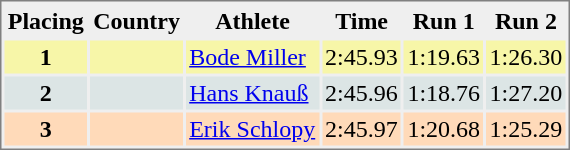<table style="border-style:solid;border-width:1px;border-color:#808080;background-color:#EFEFEF" cellspacing="2" cellpadding="2" width="380px">
<tr bgcolor="#EFEFEF">
<th>Placing</th>
<th>Country</th>
<th>Athlete</th>
<th>Time</th>
<th>Run 1</th>
<th>Run 2</th>
</tr>
<tr align="center" valign="top" bgcolor="#F7F6A8">
<th>1</th>
<td></td>
<td align="left"><a href='#'>Bode Miller</a></td>
<td align="left">2:45.93</td>
<td>1:19.63</td>
<td>1:26.30</td>
</tr>
<tr align="center" valign="top" bgcolor="#DCE5E5">
<th>2</th>
<td></td>
<td align="left"><a href='#'>Hans Knauß</a></td>
<td align="left">2:45.96</td>
<td>1:18.76</td>
<td>1:27.20</td>
</tr>
<tr align="center" valign="top" bgcolor="#FFDAB9">
<th>3</th>
<td></td>
<td align="left"><a href='#'>Erik Schlopy</a></td>
<td align="left">2:45.97</td>
<td>1:20.68</td>
<td>1:25.29</td>
</tr>
</table>
